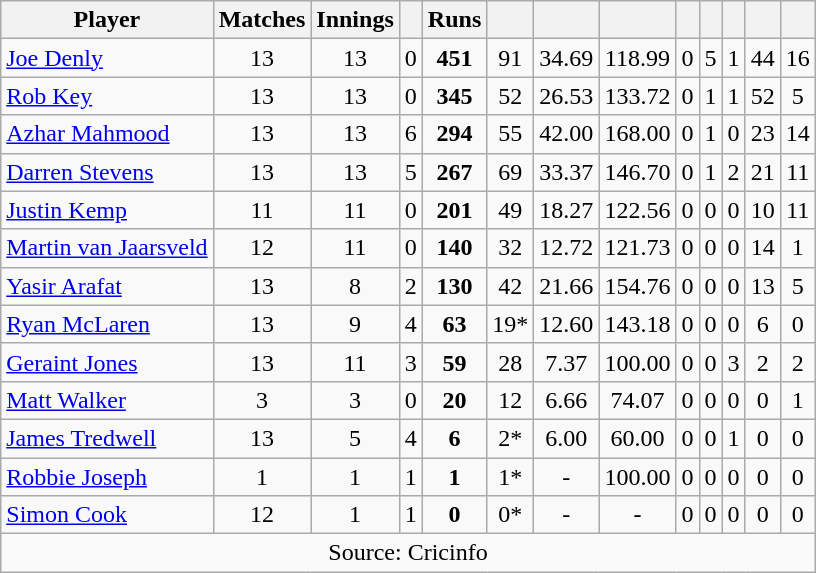<table class="wikitable" style="text-align:center">
<tr>
<th>Player</th>
<th>Matches</th>
<th>Innings</th>
<th></th>
<th>Runs</th>
<th></th>
<th></th>
<th></th>
<th></th>
<th></th>
<th></th>
<th></th>
<th></th>
</tr>
<tr>
<td align="left"><a href='#'>Joe Denly</a></td>
<td>13</td>
<td>13</td>
<td>0</td>
<td><strong>451</strong></td>
<td>91</td>
<td>34.69</td>
<td>118.99</td>
<td>0</td>
<td>5</td>
<td>1</td>
<td>44</td>
<td>16</td>
</tr>
<tr>
<td align="left"><a href='#'>Rob Key</a></td>
<td>13</td>
<td>13</td>
<td>0</td>
<td><strong>345</strong></td>
<td>52</td>
<td>26.53</td>
<td>133.72</td>
<td>0</td>
<td>1</td>
<td>1</td>
<td>52</td>
<td>5</td>
</tr>
<tr>
<td align="left"><a href='#'>Azhar Mahmood</a></td>
<td>13</td>
<td>13</td>
<td>6</td>
<td><strong>294</strong></td>
<td>55</td>
<td>42.00</td>
<td>168.00</td>
<td>0</td>
<td>1</td>
<td>0</td>
<td>23</td>
<td>14</td>
</tr>
<tr>
<td align="left"><a href='#'>Darren Stevens</a></td>
<td>13</td>
<td>13</td>
<td>5</td>
<td><strong>267</strong></td>
<td>69</td>
<td>33.37</td>
<td>146.70</td>
<td>0</td>
<td>1</td>
<td>2</td>
<td>21</td>
<td>11</td>
</tr>
<tr>
<td align="left"><a href='#'>Justin Kemp</a></td>
<td>11</td>
<td>11</td>
<td>0</td>
<td><strong>201</strong></td>
<td>49</td>
<td>18.27</td>
<td>122.56</td>
<td>0</td>
<td>0</td>
<td>0</td>
<td>10</td>
<td>11</td>
</tr>
<tr>
<td align="left"><a href='#'>Martin van Jaarsveld</a></td>
<td>12</td>
<td>11</td>
<td>0</td>
<td><strong>140</strong></td>
<td>32</td>
<td>12.72</td>
<td>121.73</td>
<td>0</td>
<td>0</td>
<td>0</td>
<td>14</td>
<td>1</td>
</tr>
<tr>
<td align="left"><a href='#'>Yasir Arafat</a></td>
<td>13</td>
<td>8</td>
<td>2</td>
<td><strong>130</strong></td>
<td>42</td>
<td>21.66</td>
<td>154.76</td>
<td>0</td>
<td>0</td>
<td>0</td>
<td>13</td>
<td>5</td>
</tr>
<tr>
<td align="left"><a href='#'>Ryan McLaren</a></td>
<td>13</td>
<td>9</td>
<td>4</td>
<td><strong>63</strong></td>
<td>19*</td>
<td>12.60</td>
<td>143.18</td>
<td>0</td>
<td>0</td>
<td>0</td>
<td>6</td>
<td>0</td>
</tr>
<tr>
<td align="left"><a href='#'>Geraint Jones</a></td>
<td>13</td>
<td>11</td>
<td>3</td>
<td><strong>59</strong></td>
<td>28</td>
<td>7.37</td>
<td>100.00</td>
<td>0</td>
<td>0</td>
<td>3</td>
<td>2</td>
<td>2</td>
</tr>
<tr>
<td align="left"><a href='#'>Matt Walker</a></td>
<td>3</td>
<td>3</td>
<td>0</td>
<td><strong>20</strong></td>
<td>12</td>
<td>6.66</td>
<td>74.07</td>
<td>0</td>
<td>0</td>
<td>0</td>
<td>0</td>
<td>1</td>
</tr>
<tr>
<td align="left"><a href='#'>James Tredwell</a></td>
<td>13</td>
<td>5</td>
<td>4</td>
<td><strong>6</strong></td>
<td>2*</td>
<td>6.00</td>
<td>60.00</td>
<td>0</td>
<td>0</td>
<td>1</td>
<td>0</td>
<td>0</td>
</tr>
<tr>
<td align="left"><a href='#'>Robbie Joseph</a></td>
<td>1</td>
<td>1</td>
<td>1</td>
<td><strong>1</strong></td>
<td>1*</td>
<td>-</td>
<td>100.00</td>
<td>0</td>
<td>0</td>
<td>0</td>
<td>0</td>
<td>0</td>
</tr>
<tr>
<td align="left"><a href='#'>Simon Cook</a></td>
<td>12</td>
<td>1</td>
<td>1</td>
<td><strong>0</strong></td>
<td>0*</td>
<td>-</td>
<td>-</td>
<td>0</td>
<td>0</td>
<td>0</td>
<td>0</td>
<td>0</td>
</tr>
<tr>
<td colspan="13">Source: Cricinfo</td>
</tr>
</table>
